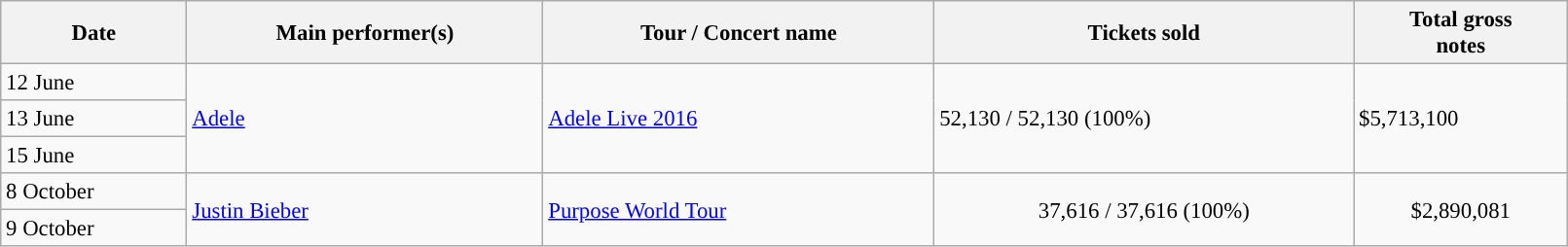<table class="wikitable"  style="text-align:left; font-size:95%; width:85%;">
<tr>
<th style="text-align:center;">Date</th>
<th style="text-align:center;">Main performer(s)</th>
<th style="text-align:center;">Tour / Concert name</th>
<th style="text-align:center;">Tickets sold</th>
<th style="text-align:center;">Total gross<br>notes</th>
</tr>
<tr>
<td>12 June</td>
<td rowspan="3"><a href='#'>Adele</a></td>
<td rowspan="3"><a href='#'>Adele Live 2016</a></td>
<td rowspan="3">52,130 / 52,130 (100%)</td>
<td rowspan="3">$5,713,100</td>
</tr>
<tr>
<td>13 June</td>
</tr>
<tr>
<td>15 June</td>
</tr>
<tr>
<td>8 October</td>
<td rowspan="2"><a href='#'>Justin Bieber</a></td>
<td rowspan="2"><a href='#'>Purpose World Tour</a></td>
<td rowspan="2" style="text-align:center;">37,616 / 37,616 (100%)</td>
<td rowspan="2" style="text-align:center;">$2,890,081</td>
</tr>
<tr>
<td>9 October</td>
</tr>
</table>
